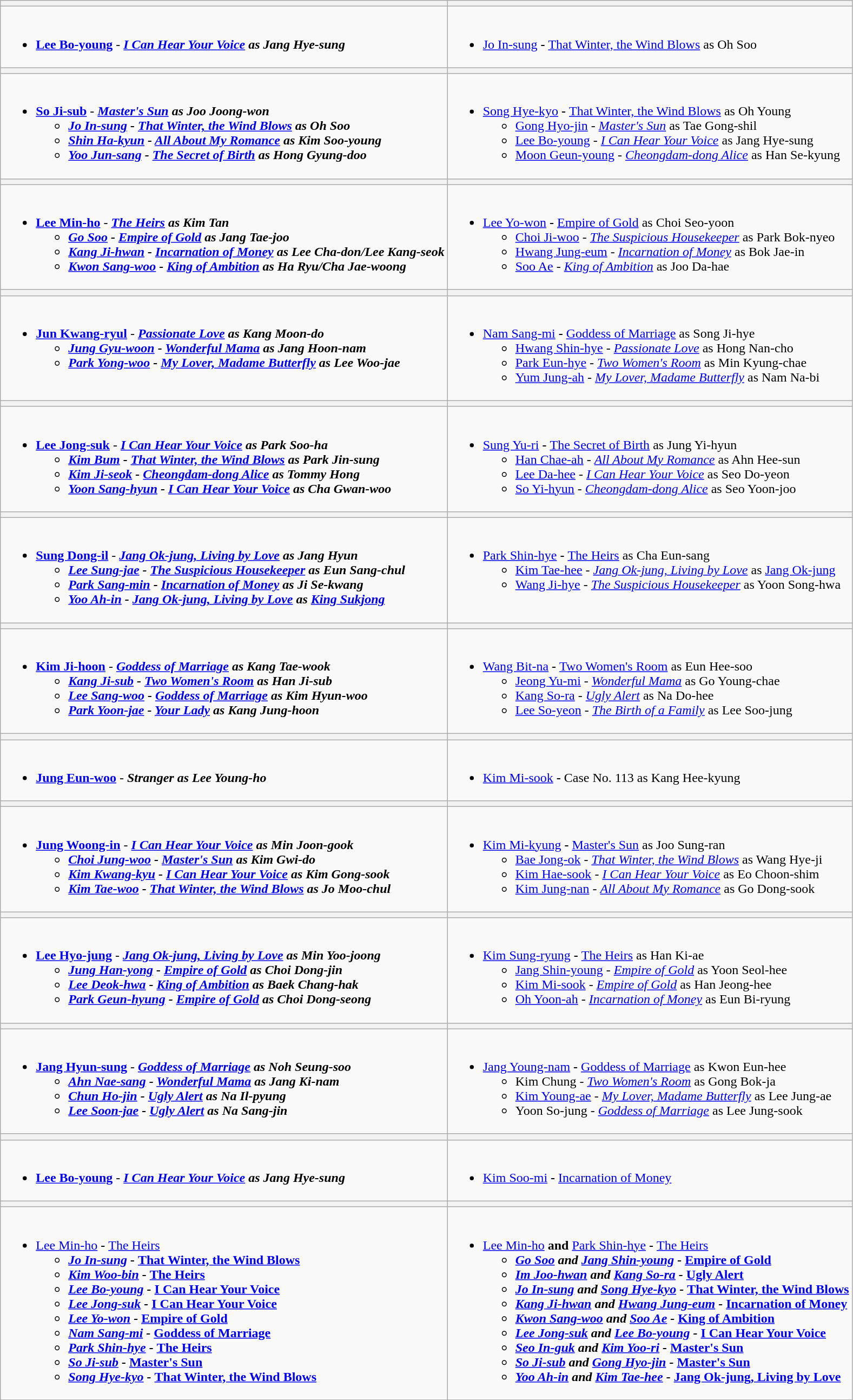<table class=wikitable style="width="100%">
<tr>
<th style="width="50%"></th>
<th style="width="50%"></th>
</tr>
<tr>
<td valign="top"><br><ul><li><strong><a href='#'>Lee Bo-young</a></strong> - <strong><em><a href='#'>I Can Hear Your Voice</a><em> as Jang Hye-sung<strong></li></ul></td>
<td valign="top"><br><ul><li></strong><a href='#'>Jo In-sung</a><strong> - </em></strong><a href='#'>That Winter, the Wind Blows</a></em> as Oh Soo</strong></li></ul></td>
</tr>
<tr>
<th></th>
<th></th>
</tr>
<tr>
<td valign="top"><br><ul><li><strong><a href='#'>So Ji-sub</a></strong> - <strong><em><a href='#'>Master's Sun</a><em> as Joo Joong-won<strong><ul><li><a href='#'>Jo In-sung</a> - </em><a href='#'>That Winter, the Wind Blows</a><em> as Oh Soo</li><li><a href='#'>Shin Ha-kyun</a> - </em><a href='#'>All About My Romance</a><em> as Kim Soo-young</li><li><a href='#'>Yoo Jun-sang</a> - </em><a href='#'>The Secret of Birth</a><em> as Hong Gyung-doo</li></ul></li></ul></td>
<td valign="top"><br><ul><li></strong><a href='#'>Song Hye-kyo</a><strong> - </em></strong><a href='#'>That Winter, the Wind Blows</a></em> as Oh Young</strong><ul><li><a href='#'>Gong Hyo-jin</a> - <em><a href='#'>Master's Sun</a></em> as Tae Gong-shil</li><li><a href='#'>Lee Bo-young</a> - <em><a href='#'>I Can Hear Your Voice</a></em> as Jang Hye-sung</li><li><a href='#'>Moon Geun-young</a> - <em><a href='#'>Cheongdam-dong Alice</a></em> as Han Se-kyung</li></ul></li></ul></td>
</tr>
<tr>
<th></th>
<th></th>
</tr>
<tr>
<td valign="top"><br><ul><li><strong><a href='#'>Lee Min-ho</a></strong> - <strong><em><a href='#'>The Heirs</a><em> as Kim Tan<strong><ul><li><a href='#'>Go Soo</a> - </em><a href='#'>Empire of Gold</a><em> as Jang Tae-joo</li><li><a href='#'>Kang Ji-hwan</a> - </em><a href='#'>Incarnation of Money</a><em> as Lee Cha-don/Lee Kang-seok</li><li><a href='#'>Kwon Sang-woo</a> - </em><a href='#'>King of Ambition</a><em> as Ha Ryu/Cha Jae-woong</li></ul></li></ul></td>
<td valign="top"><br><ul><li></strong><a href='#'>Lee Yo-won</a><strong> - </em></strong><a href='#'>Empire of Gold</a></em> as Choi Seo-yoon</strong><ul><li><a href='#'>Choi Ji-woo</a> - <em><a href='#'>The Suspicious Housekeeper</a></em> as Park Bok-nyeo</li><li><a href='#'>Hwang Jung-eum</a> - <em><a href='#'>Incarnation of Money</a></em> as Bok Jae-in</li><li><a href='#'>Soo Ae</a> - <em><a href='#'>King of Ambition</a></em> as Joo Da-hae</li></ul></li></ul></td>
</tr>
<tr>
<th></th>
<th></th>
</tr>
<tr>
<td valign="top"><br><ul><li><strong><a href='#'>Jun Kwang-ryul</a></strong> - <strong><em><a href='#'>Passionate Love</a><em> as Kang Moon-do<strong><ul><li><a href='#'>Jung Gyu-woon</a> - </em><a href='#'>Wonderful Mama</a><em> as Jang Hoon-nam</li><li><a href='#'>Park Yong-woo</a> - </em><a href='#'>My Lover, Madame Butterfly</a><em> as Lee Woo-jae</li></ul></li></ul></td>
<td valign="top"><br><ul><li></strong><a href='#'>Nam Sang-mi</a><strong> - </em></strong><a href='#'>Goddess of Marriage</a></em> as Song Ji-hye</strong><ul><li><a href='#'>Hwang Shin-hye</a> - <em><a href='#'>Passionate Love</a></em> as Hong Nan-cho</li><li><a href='#'>Park Eun-hye</a> - <em><a href='#'>Two Women's Room</a></em> as Min Kyung-chae</li><li><a href='#'>Yum Jung-ah</a> - <em><a href='#'>My Lover, Madame Butterfly</a></em> as Nam Na-bi</li></ul></li></ul></td>
</tr>
<tr>
<th></th>
<th></th>
</tr>
<tr>
<td valign="top"><br><ul><li><strong><a href='#'>Lee Jong-suk</a></strong> - <strong><em><a href='#'>I Can Hear Your Voice</a><em> as Park Soo-ha<strong><ul><li><a href='#'>Kim Bum</a> - </em><a href='#'>That Winter, the Wind Blows</a><em> as Park Jin-sung</li><li><a href='#'>Kim Ji-seok</a> - </em><a href='#'>Cheongdam-dong Alice</a><em> as Tommy Hong</li><li><a href='#'>Yoon Sang-hyun</a> - </em><a href='#'>I Can Hear Your Voice</a><em> as Cha Gwan-woo</li></ul></li></ul></td>
<td valign="top"><br><ul><li></strong><a href='#'>Sung Yu-ri</a><strong> - </em></strong><a href='#'>The Secret of Birth</a></em> as Jung Yi-hyun</strong><ul><li><a href='#'>Han Chae-ah</a> - <em><a href='#'>All About My Romance</a></em> as Ahn Hee-sun</li><li><a href='#'>Lee Da-hee</a> - <em><a href='#'>I Can Hear Your Voice</a></em> as Seo Do-yeon</li><li><a href='#'>So Yi-hyun</a> - <em><a href='#'>Cheongdam-dong Alice</a></em> as Seo Yoon-joo</li></ul></li></ul></td>
</tr>
<tr>
<th></th>
<th></th>
</tr>
<tr>
<td valign="top"><br><ul><li><strong><a href='#'>Sung Dong-il</a></strong> - <strong><em><a href='#'>Jang Ok-jung, Living by Love</a><em> as Jang Hyun<strong><ul><li><a href='#'>Lee Sung-jae</a> - </em><a href='#'>The Suspicious Housekeeper</a><em> as Eun Sang-chul</li><li><a href='#'>Park Sang-min</a> - </em><a href='#'>Incarnation of Money</a><em> as Ji Se-kwang</li><li><a href='#'>Yoo Ah-in</a> - </em><a href='#'>Jang Ok-jung, Living by Love</a><em> as <a href='#'>King Sukjong</a></li></ul></li></ul></td>
<td valign="top"><br><ul><li></strong><a href='#'>Park Shin-hye</a><strong> - </em></strong><a href='#'>The Heirs</a></em> as Cha Eun-sang</strong><ul><li><a href='#'>Kim Tae-hee</a> - <em><a href='#'>Jang Ok-jung, Living by Love</a></em> as <a href='#'>Jang Ok-jung</a></li><li><a href='#'>Wang Ji-hye</a> - <em><a href='#'>The Suspicious Housekeeper</a></em> as Yoon Song-hwa</li></ul></li></ul></td>
</tr>
<tr>
<th></th>
<th></th>
</tr>
<tr>
<td valign="top"><br><ul><li><strong><a href='#'>Kim Ji-hoon</a></strong> - <strong><em><a href='#'>Goddess of Marriage</a><em> as Kang Tae-wook<strong><ul><li><a href='#'>Kang Ji-sub</a> - </em><a href='#'>Two Women's Room</a><em> as Han Ji-sub</li><li><a href='#'>Lee Sang-woo</a> - </em><a href='#'>Goddess of Marriage</a><em> as Kim Hyun-woo</li><li><a href='#'>Park Yoon-jae</a> - </em><a href='#'>Your Lady</a><em> as Kang Jung-hoon</li></ul></li></ul></td>
<td valign="top"><br><ul><li></strong><a href='#'>Wang Bit-na</a><strong> - </em></strong><a href='#'>Two Women's Room</a></em> as Eun Hee-soo</strong><ul><li><a href='#'>Jeong Yu-mi</a> - <em><a href='#'>Wonderful Mama</a></em> as Go Young-chae</li><li><a href='#'>Kang So-ra</a> - <em><a href='#'>Ugly Alert</a></em> as Na Do-hee</li><li><a href='#'>Lee So-yeon</a> - <em><a href='#'>The Birth of a Family</a></em> as Lee Soo-jung</li></ul></li></ul></td>
</tr>
<tr>
<th></th>
<th></th>
</tr>
<tr>
<td valign="top"><br><ul><li><strong><a href='#'>Jung Eun-woo</a></strong> - <strong><em>Stranger<em> as Lee Young-ho<strong></li></ul></td>
<td valign="top"><br><ul><li></strong><a href='#'>Kim Mi-sook</a><strong> - </em></strong>Case No. 113</em> as Kang Hee-kyung</strong></li></ul></td>
</tr>
<tr>
<th></th>
<th></th>
</tr>
<tr>
<td valign="top"><br><ul><li><strong><a href='#'>Jung Woong-in</a></strong> - <strong><em><a href='#'>I Can Hear Your Voice</a><em> as Min Joon-gook<strong><ul><li><a href='#'>Choi Jung-woo</a> - </em><a href='#'>Master's Sun</a><em> as Kim Gwi-do</li><li><a href='#'>Kim Kwang-kyu</a> - </em><a href='#'>I Can Hear Your Voice</a><em> as Kim Gong-sook</li><li><a href='#'>Kim Tae-woo</a> - </em><a href='#'>That Winter, the Wind Blows</a><em> as Jo Moo-chul</li></ul></li></ul></td>
<td valign="top"><br><ul><li></strong><a href='#'>Kim Mi-kyung</a><strong> - </em></strong><a href='#'>Master's Sun</a></em> as Joo Sung-ran</strong><ul><li><a href='#'>Bae Jong-ok</a> - <em><a href='#'>That Winter, the Wind Blows</a></em> as Wang Hye-ji</li><li><a href='#'>Kim Hae-sook</a> - <em><a href='#'>I Can Hear Your Voice</a></em> as Eo Choon-shim</li><li><a href='#'>Kim Jung-nan</a> - <em><a href='#'>All About My Romance</a></em> as Go Dong-sook</li></ul></li></ul></td>
</tr>
<tr>
<th></th>
<th></th>
</tr>
<tr>
<td valign="top"><br><ul><li><strong><a href='#'>Lee Hyo-jung</a></strong> - <strong><em><a href='#'>Jang Ok-jung, Living by Love</a><em> as Min Yoo-joong<strong><ul><li><a href='#'>Jung Han-yong</a> - </em><a href='#'>Empire of Gold</a><em> as Choi Dong-jin</li><li><a href='#'>Lee Deok-hwa</a> - </em><a href='#'>King of Ambition</a><em> as Baek Chang-hak</li><li><a href='#'>Park Geun-hyung</a> - </em><a href='#'>Empire of Gold</a><em> as Choi Dong-seong</li></ul></li></ul></td>
<td valign="top"><br><ul><li></strong><a href='#'>Kim Sung-ryung</a><strong> - </em></strong><a href='#'>The Heirs</a></em> as Han Ki-ae</strong><ul><li><a href='#'>Jang Shin-young</a> - <em><a href='#'>Empire of Gold</a></em> as Yoon Seol-hee</li><li><a href='#'>Kim Mi-sook</a> - <em><a href='#'>Empire of Gold</a></em> as Han Jeong-hee</li><li><a href='#'>Oh Yoon-ah</a> - <em><a href='#'>Incarnation of Money</a></em> as Eun Bi-ryung</li></ul></li></ul></td>
</tr>
<tr>
<th></th>
<th></th>
</tr>
<tr>
<td valign="top"><br><ul><li><strong><a href='#'>Jang Hyun-sung</a></strong> - <strong><em><a href='#'>Goddess of Marriage</a><em> as Noh Seung-soo<strong><ul><li><a href='#'>Ahn Nae-sang</a> - </em><a href='#'>Wonderful Mama</a><em> as Jang Ki-nam</li><li><a href='#'>Chun Ho-jin</a> - </em><a href='#'>Ugly Alert</a><em> as Na Il-pyung</li><li><a href='#'>Lee Soon-jae</a> - </em><a href='#'>Ugly Alert</a><em> as Na Sang-jin</li></ul></li></ul></td>
<td valign="top"><br><ul><li></strong><a href='#'>Jang Young-nam</a><strong> - </em></strong><a href='#'>Goddess of Marriage</a></em> as Kwon Eun-hee</strong><ul><li>Kim Chung - <em><a href='#'>Two Women's Room</a></em> as Gong Bok-ja</li><li><a href='#'>Kim Young-ae</a> - <em><a href='#'>My Lover, Madame Butterfly</a></em> as Lee Jung-ae</li><li>Yoon So-jung - <em><a href='#'>Goddess of Marriage</a></em> as Lee Jung-sook</li></ul></li></ul></td>
</tr>
<tr>
<th></th>
<th></th>
</tr>
<tr>
<td valign="top"><br><ul><li><strong><a href='#'>Lee Bo-young</a></strong> - <strong><em><a href='#'>I Can Hear Your Voice</a><em> as Jang Hye-sung<strong></li></ul></td>
<td valign="top"><br><ul><li></strong><a href='#'>Kim Soo-mi</a><strong> - </em></strong><a href='#'>Incarnation of Money</a><strong><em></li></ul></td>
</tr>
<tr>
<th></th>
<th></th>
</tr>
<tr>
<td valign="top"><br><ul><li></strong><a href='#'>Lee Min-ho</a><strong> - </em></strong><a href='#'>The Heirs</a><strong><em><ul><li><a href='#'>Jo In-sung</a> - </em><a href='#'>That Winter, the Wind Blows</a><em></li><li><a href='#'>Kim Woo-bin</a> - </em><a href='#'>The Heirs</a><em></li><li><a href='#'>Lee Bo-young</a> - </em><a href='#'>I Can Hear Your Voice</a><em></li><li><a href='#'>Lee Jong-suk</a> - </em><a href='#'>I Can Hear Your Voice</a><em></li><li><a href='#'>Lee Yo-won</a> - </em><a href='#'>Empire of Gold</a><em></li><li><a href='#'>Nam Sang-mi</a> - </em><a href='#'>Goddess of Marriage</a><em></li><li><a href='#'>Park Shin-hye</a> - </em><a href='#'>The Heirs</a><em></li><li><a href='#'>So Ji-sub</a> - </em><a href='#'>Master's Sun</a><em></li><li><a href='#'>Song Hye-kyo</a> - </em><a href='#'>That Winter, the Wind Blows</a><em></li></ul></li></ul></td>
<td valign="top"><br><ul><li></strong><a href='#'>Lee Min-ho</a><strong> and </strong><a href='#'>Park Shin-hye</a><strong> - </em></strong><a href='#'>The Heirs</a><strong><em><ul><li><a href='#'>Go Soo</a> and <a href='#'>Jang Shin-young</a> - </em><a href='#'>Empire of Gold</a><em></li><li><a href='#'>Im Joo-hwan</a> and <a href='#'>Kang So-ra</a> - </em><a href='#'>Ugly Alert</a><em></li><li><a href='#'>Jo In-sung</a> and <a href='#'>Song Hye-kyo</a> - </em><a href='#'>That Winter, the Wind Blows</a><em></li><li><a href='#'>Kang Ji-hwan</a> and <a href='#'>Hwang Jung-eum</a> - </em><a href='#'>Incarnation of Money</a><em></li><li><a href='#'>Kwon Sang-woo</a> and <a href='#'>Soo Ae</a> - </em><a href='#'>King of Ambition</a><em></li><li><a href='#'>Lee Jong-suk</a> and <a href='#'>Lee Bo-young</a> - </em><a href='#'>I Can Hear Your Voice</a><em></li><li><a href='#'>Seo In-guk</a> and <a href='#'>Kim Yoo-ri</a> - </em><a href='#'>Master's Sun</a><em></li><li><a href='#'>So Ji-sub</a> and <a href='#'>Gong Hyo-jin</a> - </em><a href='#'>Master's Sun</a><em></li><li><a href='#'>Yoo Ah-in</a> and <a href='#'>Kim Tae-hee</a> - </em><a href='#'>Jang Ok-jung, Living by Love</a><em></li></ul></li></ul></td>
</tr>
</table>
